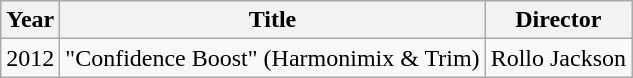<table class="wikitable" style="text-align:center;">
<tr>
<th>Year</th>
<th>Title</th>
<th>Director</th>
</tr>
<tr>
<td>2012</td>
<td>"Confidence Boost" (Harmonimix & Trim)</td>
<td>Rollo Jackson</td>
</tr>
</table>
